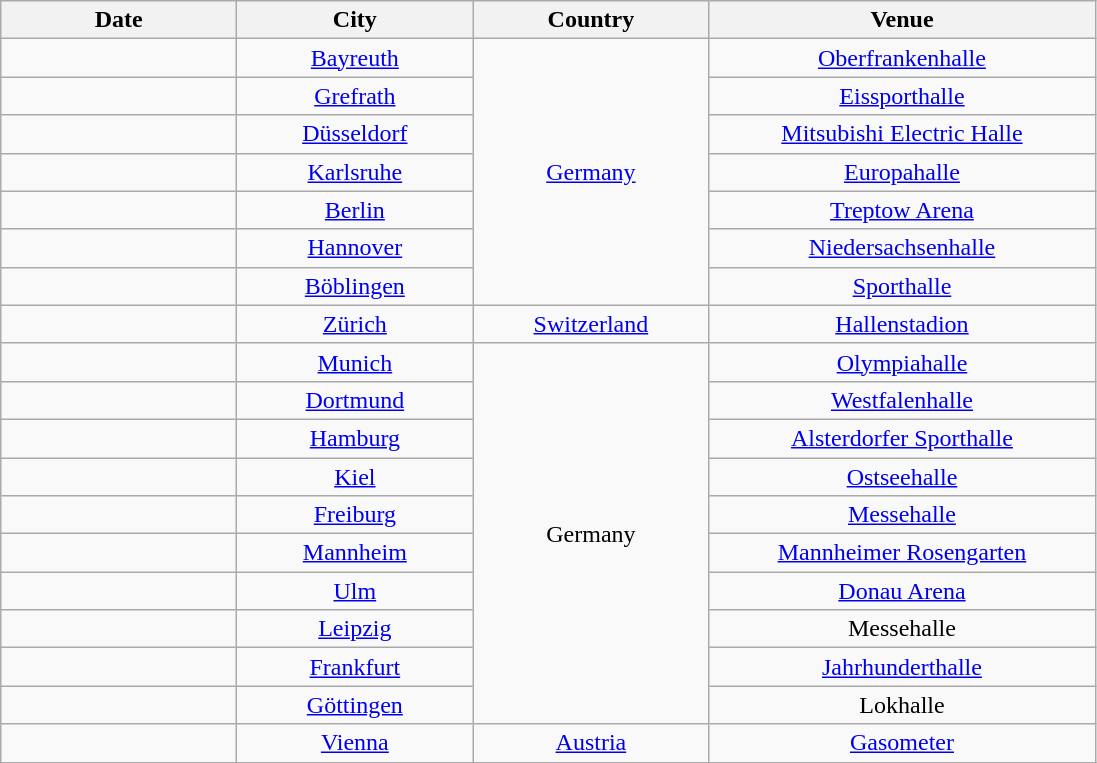<table class="wikitable" style="text-align:center;">
<tr>
<th width="150">Date</th>
<th width="150">City</th>
<th width="150">Country</th>
<th width="250">Venue</th>
</tr>
<tr>
<td></td>
<td><a href='#'>Bayreuth</a></td>
<td rowspan="7"><a href='#'>Germany</a></td>
<td><a href='#'>Oberfrankenhalle</a></td>
</tr>
<tr>
<td></td>
<td><a href='#'>Grefrath</a></td>
<td><a href='#'>Eissporthalle</a></td>
</tr>
<tr>
<td></td>
<td><a href='#'>Düsseldorf</a></td>
<td><a href='#'>Mitsubishi Electric Halle</a></td>
</tr>
<tr>
<td></td>
<td><a href='#'>Karlsruhe</a></td>
<td><a href='#'>Europahalle</a></td>
</tr>
<tr>
<td></td>
<td><a href='#'>Berlin</a></td>
<td><a href='#'>Treptow Arena</a></td>
</tr>
<tr>
<td></td>
<td><a href='#'>Hannover</a></td>
<td><a href='#'>Niedersachsenhalle</a></td>
</tr>
<tr>
<td></td>
<td><a href='#'>Böblingen</a></td>
<td><a href='#'>Sporthalle</a></td>
</tr>
<tr>
<td></td>
<td><a href='#'>Zürich</a></td>
<td rowspan="1"><a href='#'>Switzerland</a></td>
<td><a href='#'>Hallenstadion</a></td>
</tr>
<tr>
<td></td>
<td><a href='#'>Munich</a></td>
<td rowspan="10">Germany</td>
<td><a href='#'>Olympiahalle</a></td>
</tr>
<tr>
<td></td>
<td><a href='#'>Dortmund</a></td>
<td><a href='#'>Westfalenhalle</a></td>
</tr>
<tr>
<td></td>
<td><a href='#'>Hamburg</a></td>
<td><a href='#'>Alsterdorfer Sporthalle</a></td>
</tr>
<tr>
<td></td>
<td><a href='#'>Kiel</a></td>
<td><a href='#'>Ostseehalle</a></td>
</tr>
<tr>
<td></td>
<td><a href='#'>Freiburg</a></td>
<td><a href='#'>Messehalle</a></td>
</tr>
<tr>
<td></td>
<td><a href='#'>Mannheim</a></td>
<td><a href='#'>Mannheimer Rosengarten</a></td>
</tr>
<tr>
<td></td>
<td><a href='#'>Ulm</a></td>
<td><a href='#'>Donau Arena</a></td>
</tr>
<tr>
<td></td>
<td><a href='#'>Leipzig</a></td>
<td>Messehalle</td>
</tr>
<tr>
<td></td>
<td><a href='#'>Frankfurt</a></td>
<td><a href='#'>Jahrhunderthalle</a></td>
</tr>
<tr>
<td></td>
<td><a href='#'>Göttingen</a></td>
<td>Lokhalle</td>
</tr>
<tr>
<td></td>
<td><a href='#'>Vienna</a></td>
<td rowspan="1"><a href='#'>Austria</a></td>
<td><a href='#'>Gasometer</a></td>
</tr>
<tr>
</tr>
</table>
